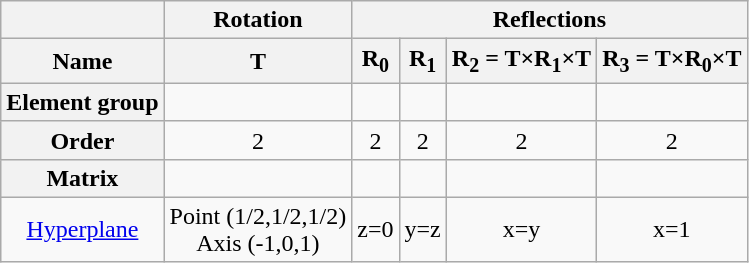<table class=wikitable>
<tr>
<th></th>
<th>Rotation</th>
<th colspan=4>Reflections</th>
</tr>
<tr>
<th>Name</th>
<th>T</th>
<th>R<sub>0</sub></th>
<th>R<sub>1</sub></th>
<th>R<sub>2</sub> = T×R<sub>1</sub>×T</th>
<th>R<sub>3</sub> = T×R<sub>0</sub>×T</th>
</tr>
<tr align=center>
<th>Element group</th>
<td></td>
<td></td>
<td></td>
<td></td>
<td></td>
</tr>
<tr align=center>
<th>Order</th>
<td>2</td>
<td>2</td>
<td>2</td>
<td>2</td>
<td>2</td>
</tr>
<tr align=center>
<th>Matrix</th>
<td><br></td>
<td><br></td>
<td><br></td>
<td><br></td>
<td><br></td>
</tr>
<tr align=center>
<td><a href='#'>Hyperplane</a></td>
<td>Point (1/2,1/2,1/2)<br> Axis (-1,0,1)</td>
<td>z=0</td>
<td>y=z</td>
<td>x=y</td>
<td>x=1</td>
</tr>
</table>
